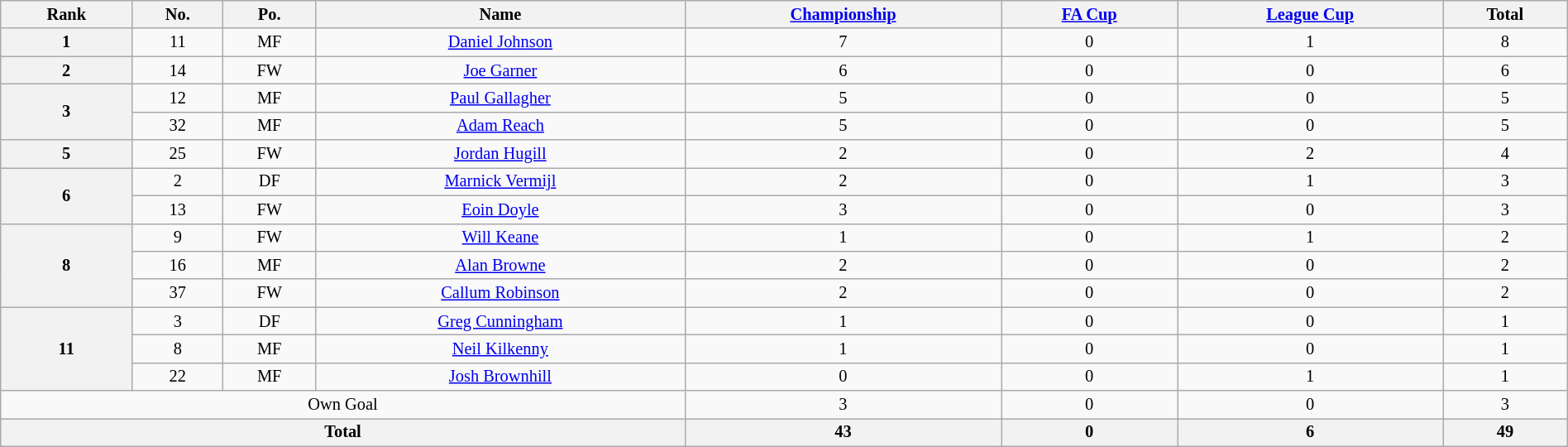<table class="wikitable" style="text-align:center; font-size:85%; width:100%;">
<tr>
<th>Rank</th>
<th>No.</th>
<th>Po.</th>
<th>Name</th>
<th><a href='#'>Championship</a></th>
<th><a href='#'>FA Cup</a></th>
<th><a href='#'>League Cup</a></th>
<th>Total</th>
</tr>
<tr>
<th>1</th>
<td>11</td>
<td>MF</td>
<td> <a href='#'>Daniel Johnson</a></td>
<td>7</td>
<td>0</td>
<td>1</td>
<td>8</td>
</tr>
<tr>
<th>2</th>
<td>14</td>
<td>FW</td>
<td> <a href='#'>Joe Garner</a></td>
<td>6</td>
<td>0</td>
<td>0</td>
<td>6</td>
</tr>
<tr>
<th rowspan=2>3</th>
<td>12</td>
<td>MF</td>
<td> <a href='#'>Paul Gallagher</a></td>
<td>5</td>
<td>0</td>
<td>0</td>
<td>5</td>
</tr>
<tr>
<td>32</td>
<td>MF</td>
<td> <a href='#'>Adam Reach</a></td>
<td>5</td>
<td>0</td>
<td>0</td>
<td>5</td>
</tr>
<tr>
<th>5</th>
<td>25</td>
<td>FW</td>
<td> <a href='#'>Jordan Hugill</a></td>
<td>2</td>
<td>0</td>
<td>2</td>
<td>4</td>
</tr>
<tr>
<th rowspan=2>6</th>
<td>2</td>
<td>DF</td>
<td> <a href='#'>Marnick Vermijl</a></td>
<td>2</td>
<td>0</td>
<td>1</td>
<td>3</td>
</tr>
<tr>
<td>13</td>
<td>FW</td>
<td> <a href='#'>Eoin Doyle</a></td>
<td>3</td>
<td>0</td>
<td>0</td>
<td>3</td>
</tr>
<tr>
<th rowspan=3>8</th>
<td>9</td>
<td>FW</td>
<td> <a href='#'>Will Keane</a></td>
<td>1</td>
<td>0</td>
<td>1</td>
<td>2</td>
</tr>
<tr>
<td>16</td>
<td>MF</td>
<td> <a href='#'>Alan Browne</a></td>
<td>2</td>
<td>0</td>
<td>0</td>
<td>2</td>
</tr>
<tr>
<td>37</td>
<td>FW</td>
<td> <a href='#'>Callum Robinson</a></td>
<td>2</td>
<td>0</td>
<td>0</td>
<td>2</td>
</tr>
<tr>
<th rowspan=3>11</th>
<td>3</td>
<td>DF</td>
<td> <a href='#'>Greg Cunningham</a></td>
<td>1</td>
<td>0</td>
<td>0</td>
<td>1</td>
</tr>
<tr>
<td>8</td>
<td>MF</td>
<td> <a href='#'>Neil Kilkenny</a></td>
<td>1</td>
<td>0</td>
<td>0</td>
<td>1</td>
</tr>
<tr>
<td>22</td>
<td>MF</td>
<td> <a href='#'>Josh Brownhill</a></td>
<td>0</td>
<td>0</td>
<td>1</td>
<td>1</td>
</tr>
<tr>
<td colspan=4>Own Goal</td>
<td>3</td>
<td>0</td>
<td>0</td>
<td>3</td>
</tr>
<tr>
<th colspan=4>Total</th>
<th>43</th>
<th>0</th>
<th>6</th>
<th>49</th>
</tr>
</table>
